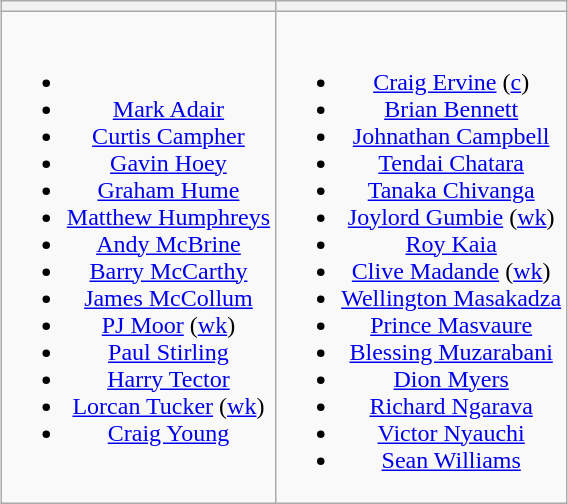<table class="wikitable" style="text-align:center;margin:auto">
<tr>
<th></th>
<th></th>
</tr>
<tr style="vertical-align:top">
<td><br><ul><li></li><li><a href='#'>Mark Adair</a></li><li><a href='#'>Curtis Campher</a></li><li><a href='#'>Gavin Hoey</a></li><li><a href='#'>Graham Hume</a></li><li><a href='#'>Matthew Humphreys</a></li><li><a href='#'>Andy McBrine</a></li><li><a href='#'>Barry McCarthy</a></li><li><a href='#'>James McCollum</a></li><li><a href='#'>PJ Moor</a> (<a href='#'>wk</a>)</li><li><a href='#'>Paul Stirling</a></li><li><a href='#'>Harry Tector</a></li><li><a href='#'>Lorcan Tucker</a> (<a href='#'>wk</a>)</li><li><a href='#'>Craig Young</a></li></ul></td>
<td><br><ul><li><a href='#'>Craig Ervine</a> (<a href='#'>c</a>)</li><li><a href='#'>Brian Bennett</a></li><li><a href='#'>Johnathan Campbell</a></li><li><a href='#'>Tendai Chatara</a></li><li><a href='#'>Tanaka Chivanga</a></li><li><a href='#'>Joylord Gumbie</a> (<a href='#'>wk</a>)</li><li><a href='#'>Roy Kaia</a></li><li><a href='#'>Clive Madande</a> (<a href='#'>wk</a>)</li><li><a href='#'>Wellington Masakadza</a></li><li><a href='#'>Prince Masvaure</a></li><li><a href='#'>Blessing Muzarabani</a></li><li><a href='#'>Dion Myers</a></li><li><a href='#'>Richard Ngarava</a></li><li><a href='#'>Victor Nyauchi</a></li><li><a href='#'>Sean Williams</a></li></ul></td>
</tr>
</table>
